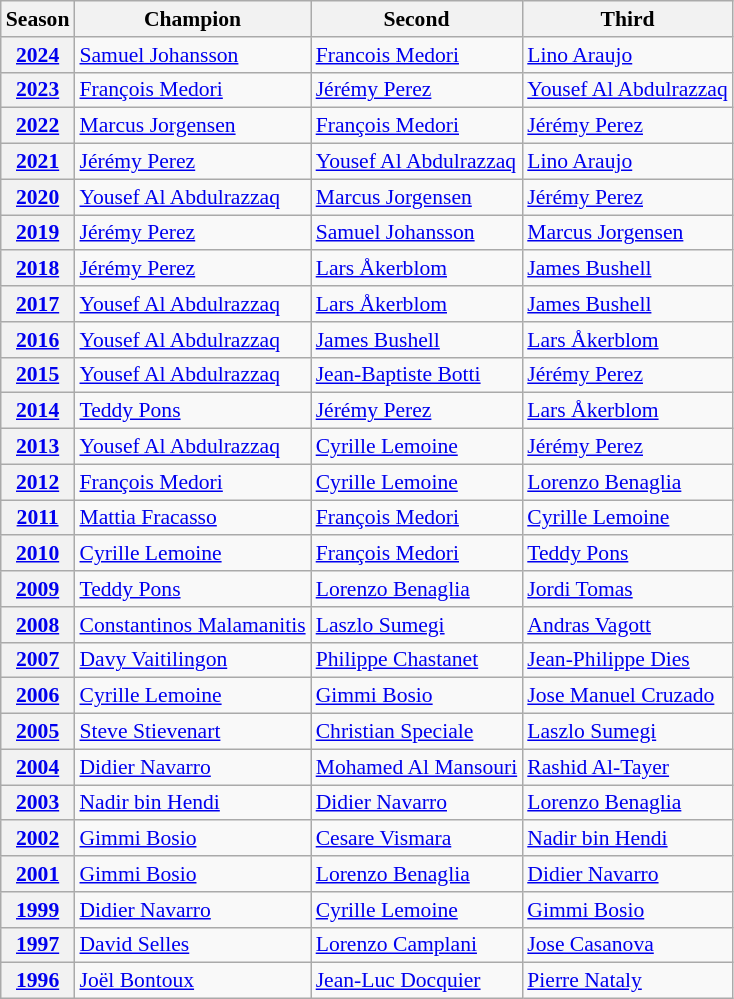<table class="wikitable" style="font-size:90%;">
<tr>
<th>Season</th>
<th>Champion</th>
<th>Second</th>
<th>Third</th>
</tr>
<tr>
<th><a href='#'>2024</a></th>
<td> <a href='#'>Samuel Johansson</a></td>
<td> <a href='#'>Francois Medori</a></td>
<td> <a href='#'>Lino Araujo</a></td>
</tr>
<tr>
<th><a href='#'>2023</a></th>
<td> <a href='#'>François Medori</a></td>
<td> <a href='#'>Jérémy Perez</a></td>
<td> <a href='#'>Yousef Al Abdulrazzaq</a></td>
</tr>
<tr>
<th><a href='#'>2022</a></th>
<td> <a href='#'>Marcus Jorgensen</a></td>
<td> <a href='#'>François Medori</a></td>
<td> <a href='#'>Jérémy Perez</a></td>
</tr>
<tr>
<th><a href='#'>2021</a></th>
<td> <a href='#'>Jérémy Perez</a></td>
<td> <a href='#'>Yousef Al Abdulrazzaq</a></td>
<td> <a href='#'>Lino Araujo</a></td>
</tr>
<tr>
<th><a href='#'>2020</a></th>
<td> <a href='#'>Yousef Al Abdulrazzaq</a></td>
<td> <a href='#'>Marcus Jorgensen</a></td>
<td> <a href='#'>Jérémy Perez</a></td>
</tr>
<tr>
<th><a href='#'>2019</a></th>
<td> <a href='#'>Jérémy Perez</a></td>
<td> <a href='#'>Samuel Johansson</a></td>
<td> <a href='#'>Marcus Jorgensen</a></td>
</tr>
<tr>
<th><a href='#'>2018</a></th>
<td> <a href='#'>Jérémy Perez</a></td>
<td> <a href='#'>Lars Åkerblom</a></td>
<td> <a href='#'>James Bushell</a></td>
</tr>
<tr>
<th><a href='#'>2017</a></th>
<td> <a href='#'>Yousef Al Abdulrazzaq</a></td>
<td> <a href='#'>Lars Åkerblom</a></td>
<td> <a href='#'>James Bushell</a></td>
</tr>
<tr>
<th><a href='#'>2016</a></th>
<td> <a href='#'>Yousef Al Abdulrazzaq</a></td>
<td> <a href='#'>James Bushell</a></td>
<td> <a href='#'>Lars Åkerblom</a></td>
</tr>
<tr>
<th><a href='#'>2015</a></th>
<td> <a href='#'>Yousef Al Abdulrazzaq</a></td>
<td> <a href='#'>Jean-Baptiste Botti</a></td>
<td> <a href='#'>Jérémy Perez</a></td>
</tr>
<tr>
<th><a href='#'>2014</a></th>
<td> <a href='#'>Teddy Pons</a></td>
<td> <a href='#'>Jérémy Perez</a></td>
<td> <a href='#'>Lars Åkerblom</a></td>
</tr>
<tr>
<th><a href='#'>2013</a></th>
<td> <a href='#'>Yousef Al Abdulrazzaq</a></td>
<td> <a href='#'>Cyrille Lemoine</a></td>
<td> <a href='#'>Jérémy Perez</a></td>
</tr>
<tr>
<th><a href='#'>2012</a></th>
<td> <a href='#'>François Medori</a></td>
<td> <a href='#'>Cyrille Lemoine</a></td>
<td> <a href='#'>Lorenzo Benaglia</a></td>
</tr>
<tr>
<th><a href='#'>2011</a></th>
<td> <a href='#'>Mattia Fracasso</a></td>
<td> <a href='#'>François Medori</a></td>
<td> <a href='#'>Cyrille Lemoine</a></td>
</tr>
<tr>
<th><a href='#'>2010</a></th>
<td> <a href='#'>Cyrille Lemoine</a></td>
<td> <a href='#'>François Medori</a></td>
<td> <a href='#'>Teddy Pons</a></td>
</tr>
<tr>
<th><a href='#'>2009</a></th>
<td> <a href='#'>Teddy Pons</a></td>
<td> <a href='#'>Lorenzo Benaglia</a></td>
<td> <a href='#'>Jordi Tomas</a></td>
</tr>
<tr>
<th><a href='#'>2008</a></th>
<td> <a href='#'>Constantinos Malamanitis</a></td>
<td> <a href='#'>Laszlo Sumegi</a></td>
<td> <a href='#'>Andras Vagott</a></td>
</tr>
<tr>
<th><a href='#'>2007</a></th>
<td> <a href='#'>Davy Vaitilingon</a></td>
<td> <a href='#'>Philippe Chastanet</a></td>
<td> <a href='#'>Jean-Philippe Dies</a></td>
</tr>
<tr>
<th><a href='#'>2006</a></th>
<td> <a href='#'>Cyrille Lemoine</a></td>
<td> <a href='#'>Gimmi Bosio</a></td>
<td> <a href='#'>Jose Manuel Cruzado</a></td>
</tr>
<tr>
<th><a href='#'>2005</a></th>
<td> <a href='#'>Steve Stievenart</a></td>
<td> <a href='#'>Christian Speciale</a></td>
<td> <a href='#'>Laszlo Sumegi</a></td>
</tr>
<tr>
<th><a href='#'>2004</a></th>
<td> <a href='#'>Didier Navarro</a></td>
<td> <a href='#'>Mohamed Al Mansouri</a></td>
<td> <a href='#'>Rashid Al-Tayer</a></td>
</tr>
<tr>
<th><a href='#'>2003</a></th>
<td> <a href='#'>Nadir bin Hendi</a></td>
<td> <a href='#'>Didier Navarro</a></td>
<td> <a href='#'>Lorenzo Benaglia</a></td>
</tr>
<tr>
<th><a href='#'>2002</a></th>
<td> <a href='#'>Gimmi Bosio</a></td>
<td> <a href='#'>Cesare Vismara</a></td>
<td> <a href='#'>Nadir bin Hendi</a></td>
</tr>
<tr>
<th><a href='#'>2001</a></th>
<td> <a href='#'>Gimmi Bosio</a></td>
<td> <a href='#'>Lorenzo Benaglia</a></td>
<td> <a href='#'>Didier Navarro</a></td>
</tr>
<tr>
<th><a href='#'>1999</a></th>
<td> <a href='#'>Didier Navarro</a></td>
<td> <a href='#'>Cyrille Lemoine</a></td>
<td> <a href='#'>Gimmi Bosio</a></td>
</tr>
<tr>
<th><a href='#'>1997</a></th>
<td> <a href='#'>David Selles</a></td>
<td> <a href='#'>Lorenzo Camplani</a></td>
<td> <a href='#'>Jose Casanova</a></td>
</tr>
<tr>
<th><a href='#'>1996</a></th>
<td> <a href='#'>Joël Bontoux</a></td>
<td> <a href='#'>Jean-Luc Docquier</a></td>
<td> <a href='#'>Pierre Nataly</a></td>
</tr>
</table>
